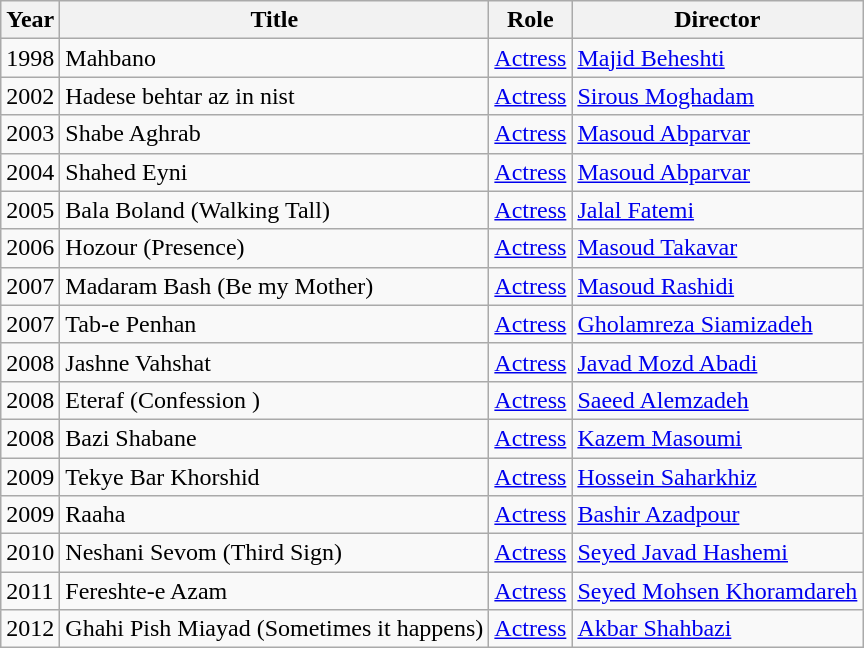<table class="wikitable sortable">
<tr>
<th>Year</th>
<th>Title</th>
<th>Role</th>
<th>Director</th>
</tr>
<tr>
<td>1998</td>
<td>Mahbano</td>
<td><a href='#'>Actress</a></td>
<td><a href='#'>Majid Beheshti</a></td>
</tr>
<tr>
<td>2002</td>
<td>Hadese behtar az in nist</td>
<td><a href='#'>Actress</a></td>
<td><a href='#'>Sirous Moghadam</a></td>
</tr>
<tr>
<td>2003</td>
<td>Shabe Aghrab</td>
<td><a href='#'>Actress</a></td>
<td><a href='#'>Masoud Abparvar</a></td>
</tr>
<tr>
<td>2004</td>
<td>Shahed Eyni</td>
<td><a href='#'>Actress</a></td>
<td><a href='#'>Masoud Abparvar</a></td>
</tr>
<tr>
<td>2005</td>
<td>Bala Boland (Walking Tall)</td>
<td><a href='#'>Actress</a></td>
<td><a href='#'>Jalal Fatemi</a></td>
</tr>
<tr>
<td>2006</td>
<td>Hozour (Presence)</td>
<td><a href='#'>Actress</a></td>
<td><a href='#'>Masoud Takavar</a></td>
</tr>
<tr>
<td>2007</td>
<td>Madaram Bash (Be my Mother)</td>
<td><a href='#'>Actress</a></td>
<td><a href='#'>Masoud Rashidi</a></td>
</tr>
<tr>
<td>2007</td>
<td>Tab-e Penhan</td>
<td><a href='#'>Actress</a></td>
<td><a href='#'>Gholamreza Siamizadeh</a></td>
</tr>
<tr>
<td>2008</td>
<td>Jashne Vahshat</td>
<td><a href='#'>Actress</a></td>
<td><a href='#'>Javad Mozd Abadi</a></td>
</tr>
<tr>
<td>2008</td>
<td>Eteraf (Confession )</td>
<td><a href='#'>Actress</a></td>
<td><a href='#'>Saeed Alemzadeh</a></td>
</tr>
<tr>
<td>2008</td>
<td>Bazi Shabane</td>
<td><a href='#'>Actress</a></td>
<td><a href='#'>Kazem Masoumi</a></td>
</tr>
<tr>
<td>2009</td>
<td>Tekye Bar Khorshid</td>
<td><a href='#'>Actress</a></td>
<td><a href='#'>Hossein Saharkhiz</a></td>
</tr>
<tr>
<td>2009</td>
<td>Raaha</td>
<td><a href='#'>Actress</a></td>
<td><a href='#'>Bashir Azadpour</a></td>
</tr>
<tr>
<td>2010</td>
<td>Neshani Sevom (Third Sign)</td>
<td><a href='#'>Actress</a></td>
<td><a href='#'>Seyed Javad Hashemi</a></td>
</tr>
<tr>
<td>2011</td>
<td>Fereshte-e Azam</td>
<td><a href='#'>Actress</a></td>
<td><a href='#'>Seyed Mohsen Khoramdareh</a></td>
</tr>
<tr>
<td>2012</td>
<td>Ghahi Pish Miayad (Sometimes it happens)</td>
<td><a href='#'>Actress</a></td>
<td><a href='#'>Akbar Shahbazi</a></td>
</tr>
</table>
